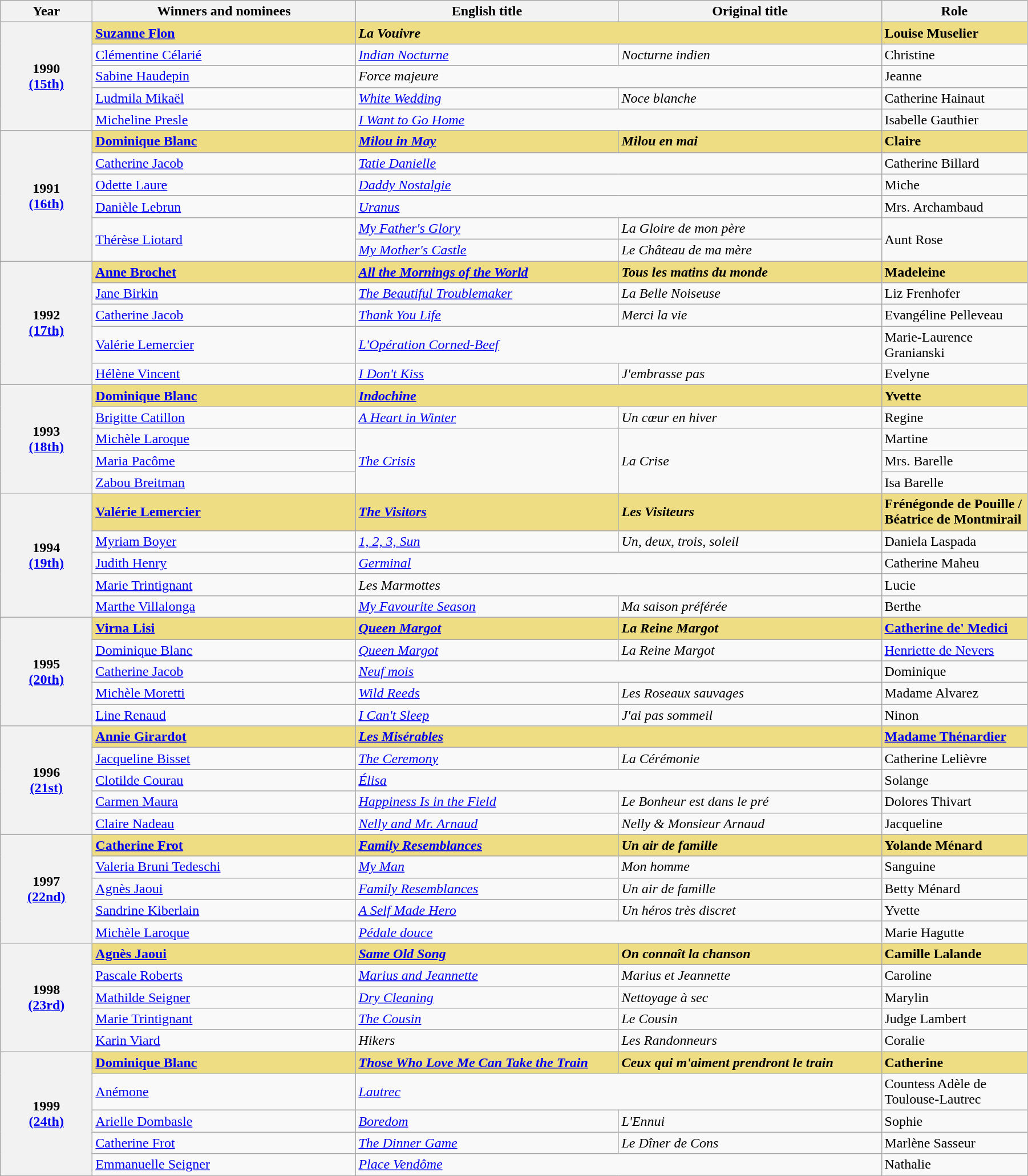<table class="wikitable" width="95%" cellpadding="5">
<tr>
<th width="100">Year</th>
<th width="300">Winners and nominees</th>
<th width="300">English title</th>
<th width="300">Original title</th>
<th>Role</th>
</tr>
<tr>
<th rowspan="5" style="text-align:center;">1990<br><a href='#'>(15th)</a></th>
<td style="background:#eedd82;"><strong><a href='#'>Suzanne Flon</a></strong></td>
<td colspan="2" style="background:#eedd82;"><strong><em>La Vouivre</em></strong></td>
<td style="background:#eedd82;"><strong>Louise Muselier</strong></td>
</tr>
<tr>
<td><a href='#'>Clémentine Célarié</a></td>
<td><em><a href='#'>Indian Nocturne</a></em></td>
<td><em>Nocturne indien</em></td>
<td>Christine</td>
</tr>
<tr>
<td><a href='#'>Sabine Haudepin</a></td>
<td colspan="2"><em>Force majeure</em></td>
<td>Jeanne</td>
</tr>
<tr>
<td><a href='#'>Ludmila Mikaël</a></td>
<td><em><a href='#'>White Wedding</a></em></td>
<td><em>Noce blanche</em></td>
<td>Catherine Hainaut</td>
</tr>
<tr>
<td><a href='#'>Micheline Presle</a></td>
<td colspan="2"><em><a href='#'>I Want to Go Home</a></em></td>
<td>Isabelle Gauthier</td>
</tr>
<tr>
<th rowspan="6" style="text-align:center;">1991<br><a href='#'>(16th)</a></th>
<td style="background:#eedd82;"><strong><a href='#'>Dominique Blanc</a></strong></td>
<td style="background:#eedd82;"><em><a href='#'><strong>Milou in May</strong></a></em></td>
<td style="background:#eedd82;"><strong><em>Milou en mai</em></strong></td>
<td style="background:#eedd82;"><strong>Claire</strong></td>
</tr>
<tr>
<td><a href='#'>Catherine Jacob</a></td>
<td colspan="2"><em><a href='#'>Tatie Danielle</a></em></td>
<td>Catherine Billard</td>
</tr>
<tr>
<td><a href='#'>Odette Laure</a></td>
<td colspan="2"><em><a href='#'>Daddy Nostalgie</a></em></td>
<td>Miche</td>
</tr>
<tr>
<td><a href='#'>Danièle Lebrun</a></td>
<td colspan="2"><em><a href='#'>Uranus</a></em></td>
<td>Mrs. Archambaud</td>
</tr>
<tr>
<td rowspan=2><a href='#'>Thérèse Liotard</a></td>
<td><em><a href='#'>My Father's Glory</a></em></td>
<td><em>La Gloire de mon père</em></td>
<td rowspan="2">Aunt Rose</td>
</tr>
<tr>
<td><em><a href='#'>My Mother's Castle</a></em></td>
<td><em>Le Château de ma mère</em></td>
</tr>
<tr>
<th rowspan="5" style="text-align:center;">1992<br><a href='#'>(17th)</a></th>
<td style="background:#eedd82;"><strong><a href='#'>Anne Brochet</a></strong></td>
<td style="background:#eedd82;"><em><a href='#'><strong>All the Mornings of the World</strong></a></em></td>
<td style="background:#eedd82;"><strong><em>Tous les matins du monde</em></strong></td>
<td style="background:#eedd82;"><strong>Madeleine</strong></td>
</tr>
<tr>
<td><a href='#'>Jane Birkin</a></td>
<td><em><a href='#'>The Beautiful Troublemaker</a></em></td>
<td><em>La Belle Noiseuse</em></td>
<td>Liz Frenhofer</td>
</tr>
<tr>
<td><a href='#'>Catherine Jacob</a></td>
<td><em><a href='#'>Thank You Life</a></em></td>
<td><em>Merci la vie</em></td>
<td>Evangéline Pelleveau</td>
</tr>
<tr>
<td><a href='#'>Valérie Lemercier</a></td>
<td colspan="2"><em><a href='#'>L'Opération Corned-Beef</a></em></td>
<td>Marie-Laurence Granianski</td>
</tr>
<tr>
<td><a href='#'>Hélène Vincent</a></td>
<td><em><a href='#'>I Don't Kiss</a></em></td>
<td><em>J'embrasse pas</em></td>
<td>Evelyne</td>
</tr>
<tr>
<th rowspan="5" style="text-align:center;">1993<br><a href='#'>(18th)</a></th>
<td style="background:#eedd82;"><strong><a href='#'>Dominique Blanc</a></strong></td>
<td colspan="2" style="background:#eedd82;"><em><a href='#'><strong>Indochine</strong></a></em></td>
<td style="background:#eedd82;"><strong>Yvette</strong></td>
</tr>
<tr>
<td><a href='#'>Brigitte Catillon</a></td>
<td><em><a href='#'>A Heart in Winter</a></em></td>
<td><em>Un cœur en hiver</em></td>
<td>Regine</td>
</tr>
<tr>
<td><a href='#'>Michèle Laroque</a></td>
<td rowspan=3><em><a href='#'>The Crisis</a></em></td>
<td rowspan=3><em>La Crise</em></td>
<td>Martine</td>
</tr>
<tr>
<td><a href='#'>Maria Pacôme</a></td>
<td>Mrs. Barelle</td>
</tr>
<tr>
<td><a href='#'>Zabou Breitman</a></td>
<td>Isa Barelle</td>
</tr>
<tr>
<th rowspan="5" style="text-align:center;">1994<br><a href='#'>(19th)</a></th>
<td style="background:#eedd82;"><strong><a href='#'>Valérie Lemercier</a></strong></td>
<td style="background:#eedd82;"><em><a href='#'><strong>The Visitors</strong></a></em></td>
<td style="background:#eedd82;"><strong><em>Les Visiteurs</em></strong></td>
<td style="background:#eedd82;"><strong>Frénégonde de Pouille / Béatrice de Montmirail</strong></td>
</tr>
<tr>
<td><a href='#'>Myriam Boyer</a></td>
<td><em><a href='#'>1, 2, 3, Sun</a></em></td>
<td><em>Un, deux, trois, soleil</em></td>
<td>Daniela Laspada</td>
</tr>
<tr>
<td><a href='#'>Judith Henry</a></td>
<td colspan="2"><em><a href='#'>Germinal</a></em></td>
<td>Catherine Maheu</td>
</tr>
<tr>
<td><a href='#'>Marie Trintignant</a></td>
<td colspan="2"><em>Les Marmottes</em></td>
<td>Lucie</td>
</tr>
<tr>
<td><a href='#'>Marthe Villalonga</a></td>
<td><em><a href='#'>My Favourite Season</a></em></td>
<td><em>Ma saison préférée</em></td>
<td>Berthe</td>
</tr>
<tr>
<th rowspan="5" style="text-align:center;">1995<br><a href='#'>(20th)</a></th>
<td style="background:#eedd82;"><strong><a href='#'>Virna Lisi</a></strong></td>
<td style="background:#eedd82;"><em><a href='#'><strong>Queen Margot</strong></a></em></td>
<td style="background:#eedd82;"><strong><em>La Reine Margot</em></strong></td>
<td style="background:#eedd82;"><strong><a href='#'>Catherine de' Medici</a></strong></td>
</tr>
<tr>
<td><a href='#'>Dominique Blanc</a></td>
<td><em><a href='#'>Queen Margot</a></em></td>
<td><em>La Reine Margot</em></td>
<td><a href='#'>Henriette de Nevers</a></td>
</tr>
<tr>
<td><a href='#'>Catherine Jacob</a></td>
<td colspan="2"><em><a href='#'>Neuf mois</a></em></td>
<td>Dominique</td>
</tr>
<tr>
<td><a href='#'>Michèle Moretti</a></td>
<td><em><a href='#'>Wild Reeds</a></em></td>
<td><em>Les Roseaux sauvages</em></td>
<td>Madame Alvarez</td>
</tr>
<tr>
<td><a href='#'>Line Renaud</a></td>
<td><em><a href='#'>I Can't Sleep</a></em></td>
<td><em>J'ai pas sommeil</em></td>
<td>Ninon</td>
</tr>
<tr>
<th rowspan="5" style="text-align:center;">1996<br><a href='#'>(21st)</a></th>
<td style="background:#eedd82;"><strong><a href='#'>Annie Girardot</a></strong></td>
<td colspan="2" style="background:#eedd82;"><em><a href='#'><strong>Les Misérables</strong></a></em></td>
<td style="background:#eedd82;"><strong><a href='#'>Madame Thénardier</a></strong></td>
</tr>
<tr>
<td><a href='#'>Jacqueline Bisset</a></td>
<td><em><a href='#'>The Ceremony</a></em></td>
<td><em>La Cérémonie</em></td>
<td>Catherine Lelièvre</td>
</tr>
<tr>
<td><a href='#'>Clotilde Courau</a></td>
<td colspan="2"><em><a href='#'>Élisa</a></em></td>
<td>Solange</td>
</tr>
<tr>
<td><a href='#'>Carmen Maura</a></td>
<td><em><a href='#'>Happiness Is in the Field</a></em></td>
<td><em>Le Bonheur est dans le pré</em></td>
<td>Dolores Thivart</td>
</tr>
<tr>
<td><a href='#'>Claire Nadeau</a></td>
<td><em><a href='#'>Nelly and Mr. Arnaud</a></em></td>
<td><em>Nelly & Monsieur Arnaud</em></td>
<td>Jacqueline</td>
</tr>
<tr>
<th rowspan="5" style="text-align:center;">1997<br><a href='#'>(22nd)</a></th>
<td style="background:#eedd82;"><strong><a href='#'>Catherine Frot</a></strong></td>
<td style="background:#eedd82;"><strong><em><a href='#'>Family Resemblances</a></em></strong></td>
<td style="background:#eedd82;"><strong><em>Un air de famille</em></strong></td>
<td style="background:#eedd82;"><strong>Yolande Ménard</strong></td>
</tr>
<tr>
<td><a href='#'>Valeria Bruni Tedeschi</a></td>
<td><em><a href='#'>My Man</a></em></td>
<td><em>Mon homme</em></td>
<td>Sanguine</td>
</tr>
<tr>
<td><a href='#'>Agnès Jaoui</a></td>
<td><em><a href='#'>Family Resemblances</a></em></td>
<td><em>Un air de famille</em></td>
<td>Betty Ménard</td>
</tr>
<tr>
<td><a href='#'>Sandrine Kiberlain</a></td>
<td><em><a href='#'>A Self Made Hero</a></em></td>
<td><em>Un héros très discret</em></td>
<td>Yvette</td>
</tr>
<tr>
<td><a href='#'>Michèle Laroque</a></td>
<td colspan="2"><em><a href='#'>Pédale douce</a></em></td>
<td>Marie Hagutte</td>
</tr>
<tr>
<th rowspan="5" style="text-align:center;">1998<br><a href='#'>(23rd)</a></th>
<td style="background:#eedd82;"><strong><a href='#'>Agnès Jaoui</a></strong></td>
<td style="background:#eedd82;"><strong><em><a href='#'>Same Old Song</a></em></strong></td>
<td style="background:#eedd82;"><strong><em>On connaît la chanson</em></strong></td>
<td style="background:#eedd82;"><strong>Camille Lalande</strong></td>
</tr>
<tr>
<td><a href='#'>Pascale Roberts</a></td>
<td><em><a href='#'>Marius and Jeannette</a></em></td>
<td><em>Marius et Jeannette</em></td>
<td>Caroline</td>
</tr>
<tr>
<td><a href='#'>Mathilde Seigner</a></td>
<td><em><a href='#'>Dry Cleaning</a></em></td>
<td><em>Nettoyage à sec</em></td>
<td>Marylin</td>
</tr>
<tr>
<td><a href='#'>Marie Trintignant</a></td>
<td><em><a href='#'>The Cousin</a></em></td>
<td><em>Le Cousin</em></td>
<td>Judge Lambert</td>
</tr>
<tr>
<td><a href='#'>Karin Viard</a></td>
<td><em>Hikers</em></td>
<td><em>Les Randonneurs</em></td>
<td>Coralie</td>
</tr>
<tr>
<th rowspan="5" style="text-align:center;">1999<br><a href='#'>(24th)</a></th>
<td style="background:#eedd82;"><strong><a href='#'>Dominique Blanc</a></strong></td>
<td style="background:#eedd82;"><strong><em><a href='#'>Those Who Love Me Can Take the Train</a></em></strong></td>
<td style="background:#eedd82;"><strong><em>Ceux qui m'aiment prendront le train</em></strong></td>
<td style="background:#eedd82;"><strong>Catherine</strong></td>
</tr>
<tr>
<td><a href='#'>Anémone</a></td>
<td colspan="2"><em><a href='#'>Lautrec</a></em></td>
<td>Countess Adèle de Toulouse-Lautrec</td>
</tr>
<tr>
<td><a href='#'>Arielle Dombasle</a></td>
<td><em><a href='#'>Boredom</a></em></td>
<td><em>L'Ennui</em></td>
<td>Sophie</td>
</tr>
<tr>
<td><a href='#'>Catherine Frot</a></td>
<td><em><a href='#'>The Dinner Game</a></em></td>
<td><em>Le Dîner de Cons</em></td>
<td>Marlène Sasseur</td>
</tr>
<tr>
<td><a href='#'>Emmanuelle Seigner</a></td>
<td colspan="2"><em><a href='#'>Place Vendôme</a></em></td>
<td>Nathalie</td>
</tr>
</table>
